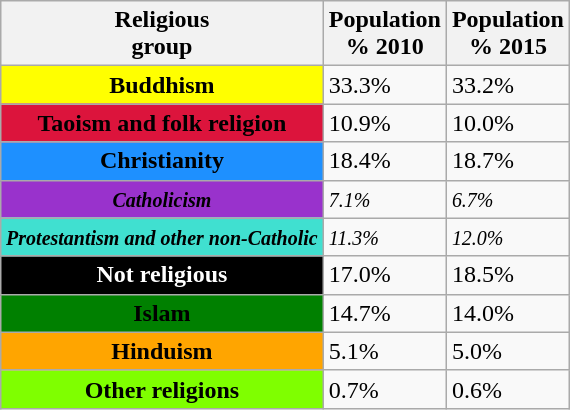<table class="wikitable sortable" style="margin:auto;">
<tr style="text-align: center;">
<th>Religious<br>group</th>
<th>Population <br>% <strong>2010</strong></th>
<th>Population <br>% <strong>2015</strong></th>
</tr>
<tr>
<th style="background:Yellow;">Buddhism</th>
<td>33.3%</td>
<td>33.2%</td>
</tr>
<tr>
<th style="background:Crimson;">Taoism and folk religion</th>
<td>10.9%</td>
<td>10.0%</td>
</tr>
<tr>
<th style="background:DodgerBlue;">Christianity</th>
<td>18.4%</td>
<td>18.7%</td>
</tr>
<tr>
<th style="background:DarkOrchid;"><small><em>Catholicism</em></small></th>
<td><small><em>7.1%</em></small></td>
<td><small><em>6.7%</em></small></td>
</tr>
<tr>
<th style="background:Turquoise;"><small><em>Protestantism and other non-Catholic</em></small></th>
<td><small><em>11.3%</em></small></td>
<td><small><em>12.0%</em></small></td>
</tr>
<tr>
<th style="background:Black; color:white;">Not religious</th>
<td>17.0%</td>
<td>18.5%</td>
</tr>
<tr>
<th style="background:Green;">Islam</th>
<td>14.7%</td>
<td>14.0%</td>
</tr>
<tr>
<th style="background:Orange;">Hinduism</th>
<td>5.1%</td>
<td>5.0%</td>
</tr>
<tr>
<th style="background:Chartreuse;">Other religions</th>
<td>0.7%</td>
<td>0.6%</td>
</tr>
</table>
